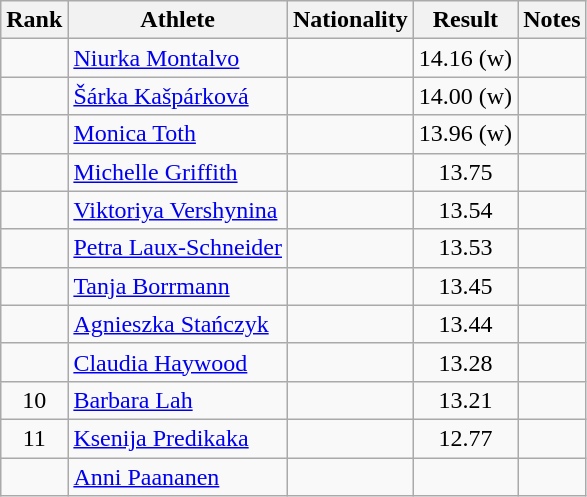<table class="wikitable sortable" style="text-align:center">
<tr>
<th>Rank</th>
<th>Athlete</th>
<th>Nationality</th>
<th>Result</th>
<th>Notes</th>
</tr>
<tr>
<td></td>
<td align=left><a href='#'>Niurka Montalvo</a></td>
<td align=left></td>
<td>14.16 (w)</td>
<td></td>
</tr>
<tr>
<td></td>
<td align=left><a href='#'>Šárka Kašpárková</a></td>
<td align=left></td>
<td>14.00 (w)</td>
<td></td>
</tr>
<tr>
<td></td>
<td align=left><a href='#'>Monica Toth</a></td>
<td align=left></td>
<td>13.96 (w)</td>
<td></td>
</tr>
<tr>
<td></td>
<td align=left><a href='#'>Michelle Griffith</a></td>
<td align=left></td>
<td>13.75</td>
<td></td>
</tr>
<tr>
<td></td>
<td align=left><a href='#'>Viktoriya Vershynina</a></td>
<td align=left></td>
<td>13.54</td>
<td></td>
</tr>
<tr>
<td></td>
<td align=left><a href='#'>Petra Laux-Schneider</a></td>
<td align=left></td>
<td>13.53</td>
<td></td>
</tr>
<tr>
<td></td>
<td align=left><a href='#'>Tanja Borrmann</a></td>
<td align=left></td>
<td>13.45</td>
<td></td>
</tr>
<tr>
<td></td>
<td align=left><a href='#'>Agnieszka Stańczyk</a></td>
<td align=left></td>
<td>13.44</td>
<td></td>
</tr>
<tr>
<td></td>
<td align=left><a href='#'>Claudia Haywood</a></td>
<td align=left></td>
<td>13.28</td>
<td></td>
</tr>
<tr>
<td>10</td>
<td align=left><a href='#'>Barbara Lah</a></td>
<td align=left></td>
<td>13.21</td>
<td></td>
</tr>
<tr>
<td>11</td>
<td align=left><a href='#'>Ksenija Predikaka</a></td>
<td align=left></td>
<td>12.77</td>
<td></td>
</tr>
<tr>
<td></td>
<td align=left><a href='#'>Anni Paananen</a></td>
<td align=left></td>
<td></td>
<td></td>
</tr>
</table>
